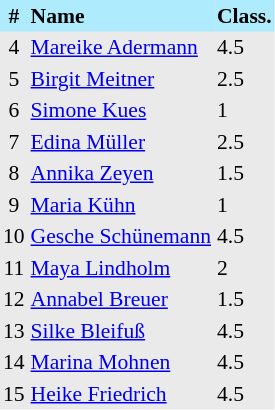<table border=0 cellpadding=2 cellspacing=0  |- bgcolor=#EAEAEB style="text-align:center; font-size:90%;">
<tr bgcolor=#ADEBFD>
<th>#</th>
<th align=left>Name</th>
<th align=left>Class.</th>
</tr>
<tr>
<td>4</td>
<td align=left><a href='#'>Mareike Adermann</a></td>
<td align=left>4.5</td>
</tr>
<tr>
<td>5</td>
<td align=left><a href='#'>Birgit Meitner</a></td>
<td align=left>2.5</td>
</tr>
<tr>
<td>6</td>
<td align=left><a href='#'>Simone Kues</a></td>
<td align=left>1</td>
</tr>
<tr>
<td>7</td>
<td align=left><a href='#'>Edina Müller</a></td>
<td align=left>2.5</td>
</tr>
<tr>
<td>8</td>
<td align=left><a href='#'>Annika Zeyen</a></td>
<td align=left>1.5</td>
</tr>
<tr>
<td>9</td>
<td align=left><a href='#'>Maria Kühn</a></td>
<td align=left>1</td>
</tr>
<tr>
<td>10</td>
<td align=left><a href='#'>Gesche Schünemann</a></td>
<td align=left>4.5</td>
</tr>
<tr>
<td>11</td>
<td align=left><a href='#'>Maya Lindholm</a></td>
<td align=left>2</td>
</tr>
<tr>
<td>12</td>
<td align=left><a href='#'>Annabel Breuer</a></td>
<td align=left>1.5</td>
</tr>
<tr>
<td>13</td>
<td align=left><a href='#'>Silke Bleifuß</a></td>
<td align=left>4.5</td>
</tr>
<tr>
<td>14</td>
<td align=left><a href='#'>Marina Mohnen</a></td>
<td align=left>4.5</td>
</tr>
<tr>
<td>15</td>
<td align=left><a href='#'>Heike Friedrich</a></td>
<td align=left>4.5</td>
</tr>
</table>
